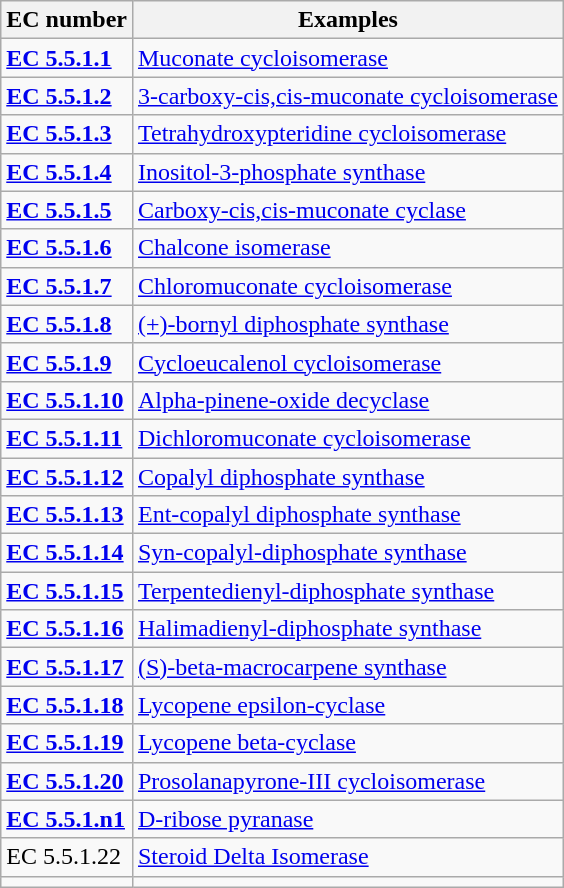<table class="wikitable">
<tr>
<th><strong>EC number</strong></th>
<th><strong>Examples</strong></th>
</tr>
<tr>
<td align=><strong><a href='#'>EC 5.5.1.1</a></strong></td>
<td><a href='#'>Muconate cycloisomerase</a></td>
</tr>
<tr>
<td align=><strong><a href='#'>EC 5.5.1.2</a></strong></td>
<td><a href='#'>3-carboxy-cis,cis-muconate cycloisomerase</a></td>
</tr>
<tr>
<td align=><strong><a href='#'>EC 5.5.1.3</a></strong></td>
<td><a href='#'>Tetrahydroxypteridine cycloisomerase</a></td>
</tr>
<tr>
<td align=><strong><a href='#'>EC 5.5.1.4</a></strong></td>
<td><a href='#'>Inositol-3-phosphate synthase</a></td>
</tr>
<tr>
<td align=><strong><a href='#'>EC 5.5.1.5</a></strong></td>
<td><a href='#'>Carboxy-cis,cis-muconate cyclase</a></td>
</tr>
<tr>
<td align=><strong><a href='#'>EC 5.5.1.6</a></strong></td>
<td><a href='#'>Chalcone isomerase</a></td>
</tr>
<tr>
<td align=><strong><a href='#'>EC 5.5.1.7</a></strong></td>
<td><a href='#'>Chloromuconate cycloisomerase</a></td>
</tr>
<tr>
<td align=><strong><a href='#'>EC 5.5.1.8</a></strong></td>
<td><a href='#'>(+)-bornyl diphosphate synthase</a></td>
</tr>
<tr>
<td align=><strong><a href='#'>EC 5.5.1.9</a></strong></td>
<td><a href='#'>Cycloeucalenol cycloisomerase</a></td>
</tr>
<tr>
<td align=><strong><a href='#'>EC 5.5.1.10</a></strong></td>
<td><a href='#'>Alpha-pinene-oxide decyclase</a></td>
</tr>
<tr>
<td align=><strong><a href='#'>EC 5.5.1.11</a></strong></td>
<td><a href='#'>Dichloromuconate cycloisomerase</a></td>
</tr>
<tr>
<td align=><strong><a href='#'>EC 5.5.1.12</a></strong></td>
<td><a href='#'>Copalyl diphosphate synthase</a></td>
</tr>
<tr>
<td align=><strong><a href='#'>EC 5.5.1.13</a></strong></td>
<td><a href='#'>Ent-copalyl diphosphate synthase</a></td>
</tr>
<tr>
<td align=><strong><a href='#'>EC 5.5.1.14</a></strong></td>
<td><a href='#'>Syn-copalyl-diphosphate synthase</a></td>
</tr>
<tr>
<td align=><strong><a href='#'>EC 5.5.1.15</a></strong></td>
<td><a href='#'>Terpentedienyl-diphosphate synthase</a></td>
</tr>
<tr>
<td align=><strong><a href='#'>EC 5.5.1.16</a></strong></td>
<td><a href='#'>Halimadienyl-diphosphate synthase</a></td>
</tr>
<tr>
<td align=><strong><a href='#'>EC 5.5.1.17</a></strong></td>
<td><a href='#'>(S)-beta-macrocarpene synthase</a></td>
</tr>
<tr>
<td align=><strong><a href='#'>EC 5.5.1.18</a></strong></td>
<td><a href='#'>Lycopene epsilon-cyclase</a></td>
</tr>
<tr>
<td align=><strong><a href='#'>EC 5.5.1.19</a></strong></td>
<td><a href='#'>Lycopene beta-cyclase</a></td>
</tr>
<tr>
<td align=><strong><a href='#'>EC 5.5.1.20</a></strong></td>
<td><a href='#'>Prosolanapyrone-III cycloisomerase</a></td>
</tr>
<tr>
<td align=><strong><a href='#'>EC 5.5.1.n1</a></strong></td>
<td><a href='#'>D-ribose pyranase</a></td>
</tr>
<tr>
<td>EC 5.5.1.22</td>
<td><a href='#'>Steroid Delta Isomerase</a></td>
</tr>
<tr>
<td></td>
<td></td>
</tr>
</table>
